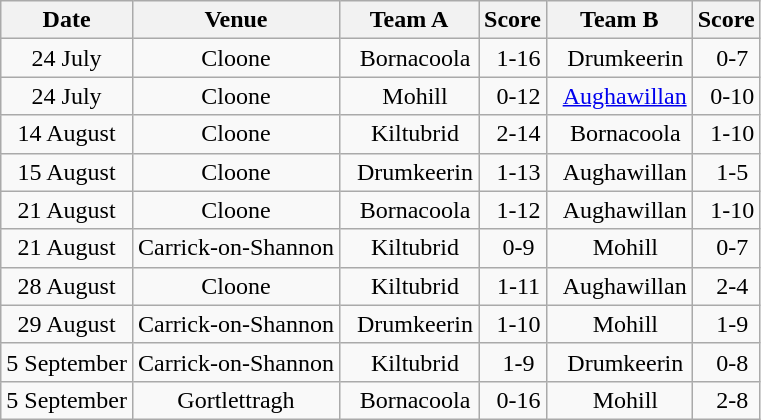<table class="wikitable">
<tr>
<th>Date</th>
<th>Venue</th>
<th>Team A</th>
<th>Score</th>
<th>Team B</th>
<th>Score</th>
</tr>
<tr align="center">
<td>24 July</td>
<td>Cloone</td>
<td>  Bornacoola</td>
<td>  1-16</td>
<td>  Drumkeerin</td>
<td>  0-7</td>
</tr>
<tr align="center">
<td>24 July</td>
<td>Cloone</td>
<td>  Mohill</td>
<td>  0-12</td>
<td>  <a href='#'>Aughawillan</a></td>
<td>  0-10</td>
</tr>
<tr align="center">
<td>14 August</td>
<td>Cloone</td>
<td>  Kiltubrid</td>
<td>  2-14</td>
<td>  Bornacoola</td>
<td>  1-10</td>
</tr>
<tr align="center">
<td>15 August</td>
<td>Cloone</td>
<td>  Drumkeerin</td>
<td>  1-13</td>
<td>  Aughawillan</td>
<td>  1-5</td>
</tr>
<tr align="center">
<td>21 August</td>
<td>Cloone</td>
<td>  Bornacoola</td>
<td>  1-12</td>
<td>  Aughawillan</td>
<td>  1-10</td>
</tr>
<tr align="center">
<td>21 August</td>
<td>Carrick-on-Shannon</td>
<td>  Kiltubrid</td>
<td>  0-9</td>
<td>  Mohill</td>
<td>  0-7</td>
</tr>
<tr align="center">
<td>28 August</td>
<td>Cloone</td>
<td>  Kiltubrid</td>
<td>  1-11</td>
<td>  Aughawillan</td>
<td>  2-4</td>
</tr>
<tr align="center">
<td>29 August</td>
<td>Carrick-on-Shannon</td>
<td>  Drumkeerin</td>
<td>  1-10</td>
<td>  Mohill</td>
<td>  1-9</td>
</tr>
<tr align="center">
<td>5 September</td>
<td>Carrick-on-Shannon</td>
<td>  Kiltubrid</td>
<td>  1-9</td>
<td>  Drumkeerin</td>
<td>  0-8</td>
</tr>
<tr align="center">
<td>5 September</td>
<td>Gortlettragh</td>
<td>  Bornacoola</td>
<td>  0-16</td>
<td>  Mohill</td>
<td>  2-8</td>
</tr>
</table>
